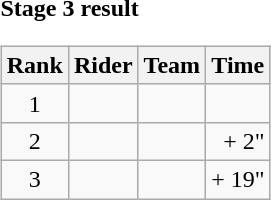<table>
<tr>
<td><strong>Stage 3 result</strong><br><table class="wikitable">
<tr>
<th scope="col">Rank</th>
<th scope="col">Rider</th>
<th scope="col">Team</th>
<th scope="col">Time</th>
</tr>
<tr>
<td style="text-align:center;">1</td>
<td></td>
<td></td>
<td style="text-align:right;"></td>
</tr>
<tr>
<td style="text-align:center;">2</td>
<td></td>
<td></td>
<td style="text-align:right;">+ 2"</td>
</tr>
<tr>
<td style="text-align:center;">3</td>
<td></td>
<td></td>
<td style="text-align:right;">+ 19"</td>
</tr>
</table>
</td>
</tr>
</table>
